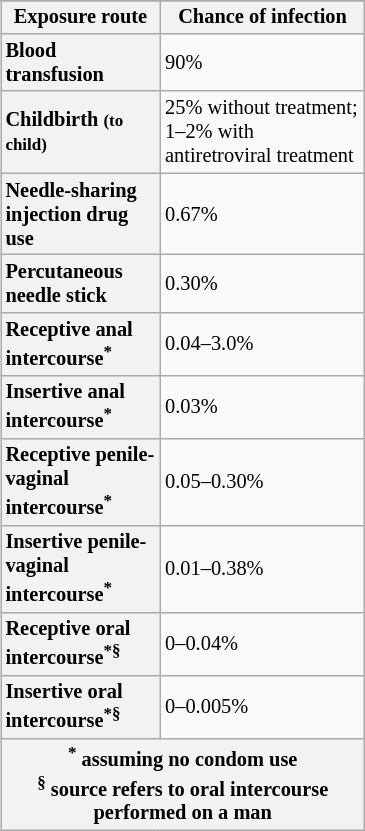<table class="wikitable" style="float:right; clear:right; font-size:85%; margin-left:15px;">
<tr style="background:#efefef; ">
</tr>
<tr style="background:#efefef; ">
<th style="width: 100px" abbr="Route">Exposure route</th>
<th style="width: 130px" abbr="Infections">Chance of infection</th>
</tr>
<tr>
<th style="text-align: left">Blood transfusion</th>
<td>90%</td>
</tr>
<tr>
<th style="text-align: left">Childbirth <small>(to child)</small></th>
<td>25% without treatment;<br>1–2% with antiretroviral treatment</td>
</tr>
<tr>
<th style="text-align: left">Needle-sharing injection drug use</th>
<td>0.67%</td>
</tr>
<tr>
<th style="text-align: left">Percutaneous needle stick</th>
<td>0.30%</td>
</tr>
<tr>
<th style="text-align: left">Receptive anal intercourse<sup>*</sup></th>
<td>0.04–3.0%</td>
</tr>
<tr>
<th style="text-align: left">Insertive anal intercourse<sup>*</sup></th>
<td>0.03%</td>
</tr>
<tr>
<th style="text-align: left">Receptive penile-vaginal intercourse<sup>*</sup></th>
<td>0.05–0.30%</td>
</tr>
<tr>
<th style="text-align: left">Insertive penile-vaginal intercourse<sup>*</sup></th>
<td>0.01–0.38%</td>
</tr>
<tr>
<th style="text-align: left">Receptive oral intercourse<sup>*§</sup></th>
<td>0–0.04%</td>
</tr>
<tr>
<th style="text-align: left">Insertive oral intercourse<sup>*§</sup></th>
<td>0–0.005%</td>
</tr>
<tr style="background:#efefef; ">
<th colspan=5 style="border-right:0;"><sup>*</sup> assuming no condom use <br> <sup>§</sup> source refers to oral intercourse<br>performed on a man</th>
</tr>
</table>
